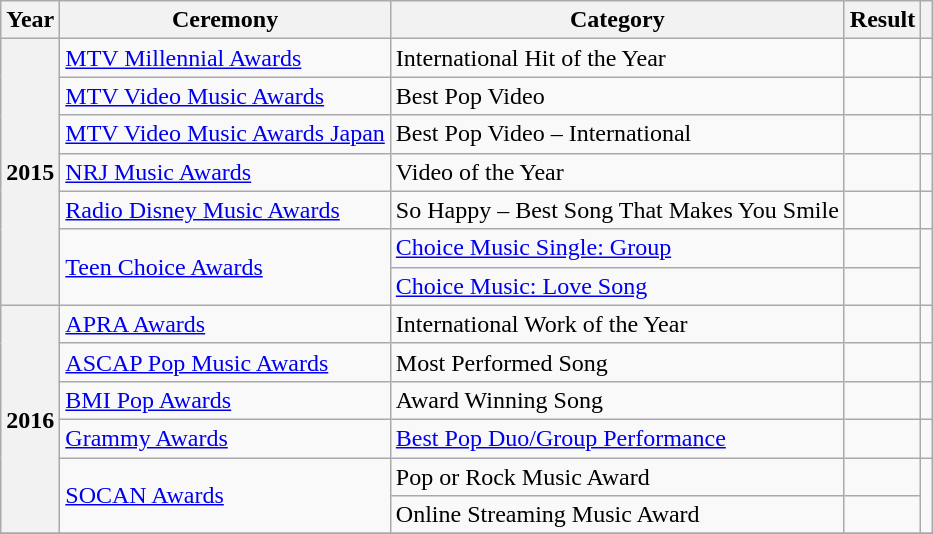<table class="wikitable plainrowheaders">
<tr>
<th scope="col">Year</th>
<th scope="col">Ceremony</th>
<th scope="col">Category</th>
<th scope="col">Result</th>
<th scope="col"></th>
</tr>
<tr>
<th scope="row" rowspan="7">2015</th>
<td><a href='#'>MTV Millennial Awards</a></td>
<td>International Hit of the Year</td>
<td></td>
<td style="text-align:center;"></td>
</tr>
<tr>
<td><a href='#'>MTV Video Music Awards</a></td>
<td>Best Pop Video</td>
<td></td>
<td style="text-align:center;"></td>
</tr>
<tr>
<td><a href='#'>MTV Video Music Awards Japan</a></td>
<td>Best Pop Video – International</td>
<td></td>
<td></td>
</tr>
<tr>
<td><a href='#'>NRJ Music Awards</a></td>
<td>Video of the Year</td>
<td></td>
<td style="text-align:center;"></td>
</tr>
<tr>
<td><a href='#'>Radio Disney Music Awards</a></td>
<td>So Happy – Best Song That Makes You Smile</td>
<td></td>
<td style="text-align:center;"></td>
</tr>
<tr>
<td rowspan="2"><a href='#'>Teen Choice Awards</a></td>
<td><a href='#'>Choice Music Single: Group</a></td>
<td></td>
<td rowspan="2" style="text-align:center;"><br></td>
</tr>
<tr>
<td><a href='#'>Choice Music: Love Song</a></td>
<td></td>
</tr>
<tr>
<th scope="row" rowspan="6">2016</th>
<td><a href='#'>APRA Awards</a></td>
<td>International Work of the Year</td>
<td></td>
<td></td>
</tr>
<tr>
<td><a href='#'>ASCAP Pop Music Awards</a></td>
<td>Most Performed Song</td>
<td></td>
<td style="text-align:center;"></td>
</tr>
<tr>
<td><a href='#'>BMI Pop Awards</a></td>
<td>Award Winning Song</td>
<td></td>
<td style="text-align:center;"></td>
</tr>
<tr>
<td><a href='#'>Grammy Awards</a></td>
<td><a href='#'>Best Pop Duo/Group Performance</a></td>
<td></td>
<td></td>
</tr>
<tr>
<td rowspan="2"><a href='#'>SOCAN Awards</a></td>
<td>Pop or Rock Music Award</td>
<td></td>
<td rowspan="2" style="text-align:center;"></td>
</tr>
<tr>
<td>Online Streaming Music Award</td>
<td></td>
</tr>
<tr>
</tr>
</table>
